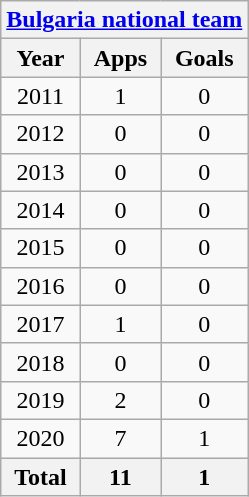<table class="wikitable" style="text-align:center">
<tr>
<th colspan=3><a href='#'>Bulgaria national team</a></th>
</tr>
<tr>
<th>Year</th>
<th>Apps</th>
<th>Goals</th>
</tr>
<tr>
<td>2011</td>
<td>1</td>
<td>0</td>
</tr>
<tr>
<td>2012</td>
<td>0</td>
<td>0</td>
</tr>
<tr>
<td>2013</td>
<td>0</td>
<td>0</td>
</tr>
<tr>
<td>2014</td>
<td>0</td>
<td>0</td>
</tr>
<tr>
<td>2015</td>
<td>0</td>
<td>0</td>
</tr>
<tr>
<td>2016</td>
<td>0</td>
<td>0</td>
</tr>
<tr>
<td>2017</td>
<td>1</td>
<td>0</td>
</tr>
<tr>
<td>2018</td>
<td>0</td>
<td>0</td>
</tr>
<tr>
<td>2019</td>
<td>2</td>
<td>0</td>
</tr>
<tr>
<td>2020</td>
<td>7</td>
<td>1</td>
</tr>
<tr>
<th>Total</th>
<th>11</th>
<th>1</th>
</tr>
</table>
